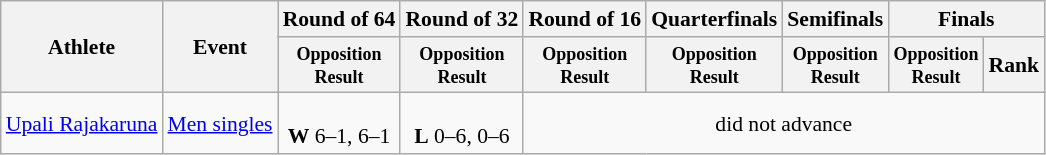<table class=wikitable style="font-size:90%">
<tr>
<th rowspan="2">Athlete</th>
<th rowspan="2">Event</th>
<th>Round of 64</th>
<th>Round of 32</th>
<th>Round of 16</th>
<th>Quarterfinals</th>
<th>Semifinals</th>
<th colspan="2">Finals</th>
</tr>
<tr>
<th style="line-height:1em"><small>Opposition<br>Result</small></th>
<th style="line-height:1em"><small>Opposition<br>Result</small></th>
<th style="line-height:1em"><small>Opposition<br>Result</small></th>
<th style="line-height:1em"><small>Opposition<br>Result</small></th>
<th style="line-height:1em"><small>Opposition<br>Result</small></th>
<th style="line-height:1em"><small>Opposition<br>Result</small></th>
<th>Rank</th>
</tr>
<tr>
<td><a href='#'>Upali Rajakaruna</a></td>
<td><a href='#'>Men singles</a></td>
<td align="center"><br><strong>W</strong> 6–1, 6–1</td>
<td align="center"><br><strong>L</strong> 0–6, 0–6</td>
<td align="center" colspan="5">did not advance</td>
</tr>
</table>
